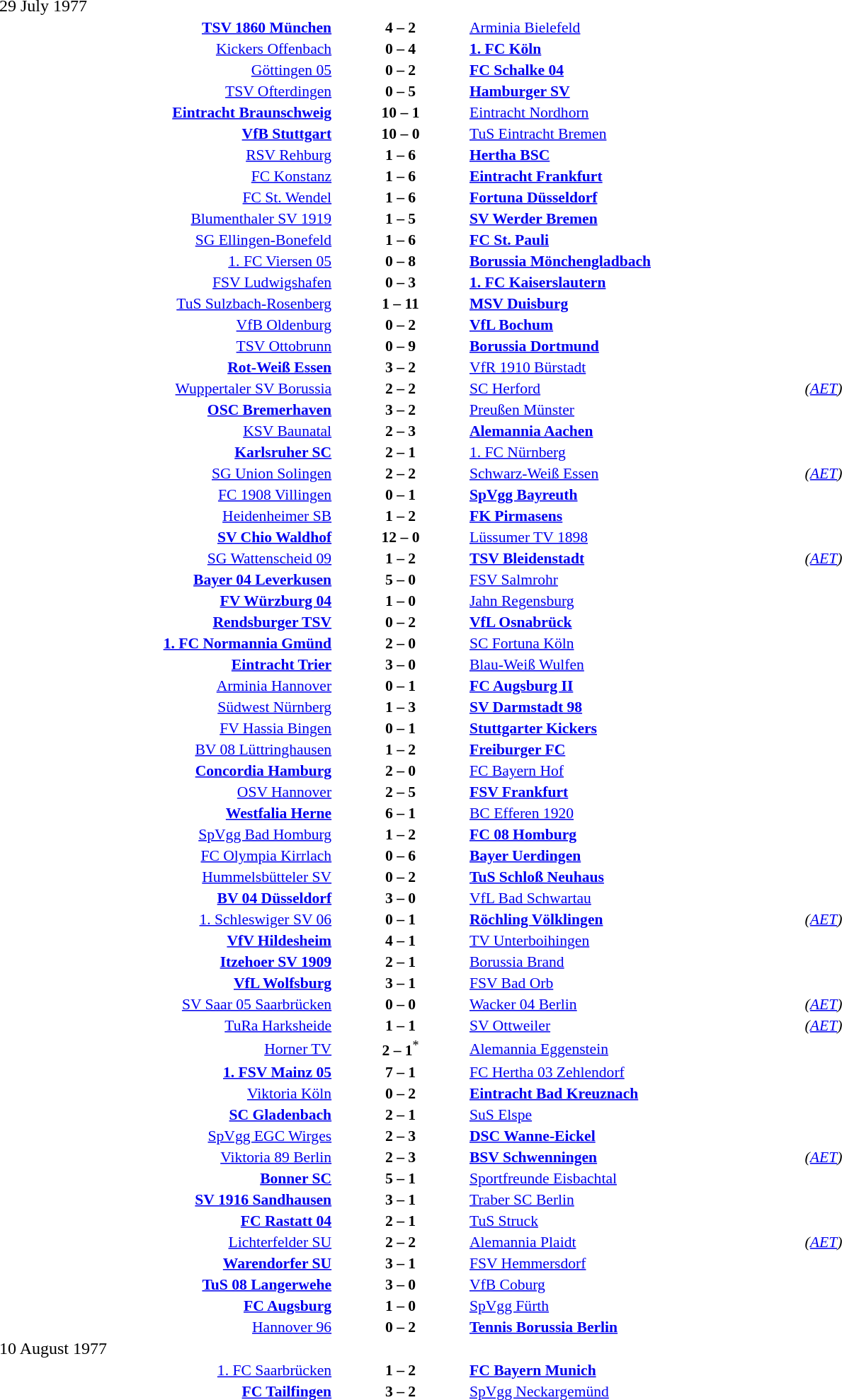<table width=100% cellspacing=1>
<tr>
<th width=25%></th>
<th width=10%></th>
<th width=25%></th>
<th></th>
</tr>
<tr>
<td>29 July 1977</td>
</tr>
<tr style=font-size:90%>
<td align=right><strong><a href='#'>TSV 1860 München</a></strong></td>
<td align=center><strong>4 – 2</strong></td>
<td><a href='#'>Arminia Bielefeld</a></td>
</tr>
<tr style=font-size:90%>
<td align=right><a href='#'>Kickers Offenbach</a></td>
<td align=center><strong>0 – 4</strong></td>
<td><strong><a href='#'>1. FC Köln</a></strong></td>
</tr>
<tr style=font-size:90%>
<td align=right><a href='#'>Göttingen 05</a></td>
<td align=center><strong>0 – 2</strong></td>
<td><strong><a href='#'>FC Schalke 04</a></strong></td>
</tr>
<tr style=font-size:90%>
<td align=right><a href='#'>TSV Ofterdingen</a></td>
<td align=center><strong>0 – 5</strong></td>
<td><strong><a href='#'>Hamburger SV</a></strong></td>
</tr>
<tr style=font-size:90%>
<td align=right><strong><a href='#'>Eintracht Braunschweig</a></strong></td>
<td align=center><strong>10 – 1</strong></td>
<td><a href='#'>Eintracht Nordhorn</a></td>
</tr>
<tr style=font-size:90%>
<td align=right><strong><a href='#'>VfB Stuttgart</a></strong></td>
<td align=center><strong>10 – 0</strong></td>
<td><a href='#'>TuS Eintracht Bremen</a></td>
</tr>
<tr style=font-size:90%>
<td align=right><a href='#'>RSV Rehburg</a></td>
<td align=center><strong>1 – 6</strong></td>
<td><strong><a href='#'>Hertha BSC</a></strong></td>
</tr>
<tr style=font-size:90%>
<td align=right><a href='#'>FC Konstanz</a></td>
<td align=center><strong>1 – 6</strong></td>
<td><strong><a href='#'>Eintracht Frankfurt</a></strong></td>
</tr>
<tr style=font-size:90%>
<td align=right><a href='#'>FC St. Wendel</a></td>
<td align=center><strong>1 – 6</strong></td>
<td><strong><a href='#'>Fortuna Düsseldorf</a></strong></td>
</tr>
<tr style=font-size:90%>
<td align=right><a href='#'>Blumenthaler SV 1919</a></td>
<td align=center><strong>1 – 5</strong></td>
<td><strong><a href='#'>SV Werder Bremen</a></strong></td>
</tr>
<tr style=font-size:90%>
<td align=right><a href='#'>SG Ellingen-Bonefeld</a></td>
<td align=center><strong>1 – 6</strong></td>
<td><strong><a href='#'>FC St. Pauli</a></strong></td>
</tr>
<tr style=font-size:90%>
<td align=right><a href='#'>1. FC Viersen 05</a></td>
<td align=center><strong>0 – 8</strong></td>
<td><strong><a href='#'>Borussia Mönchengladbach</a></strong></td>
</tr>
<tr style=font-size:90%>
<td align=right><a href='#'>FSV Ludwigshafen</a></td>
<td align=center><strong>0 – 3</strong></td>
<td><strong><a href='#'>1. FC Kaiserslautern</a></strong></td>
</tr>
<tr style=font-size:90%>
<td align=right><a href='#'>TuS Sulzbach-Rosenberg</a></td>
<td align=center><strong>1 – 11</strong></td>
<td><strong><a href='#'>MSV Duisburg</a></strong></td>
</tr>
<tr style=font-size:90%>
<td align=right><a href='#'>VfB Oldenburg</a></td>
<td align=center><strong>0 – 2</strong></td>
<td><strong><a href='#'>VfL Bochum</a></strong></td>
</tr>
<tr style=font-size:90%>
<td align=right><a href='#'>TSV Ottobrunn</a></td>
<td align=center><strong>0 – 9</strong></td>
<td><strong><a href='#'>Borussia Dortmund</a></strong></td>
</tr>
<tr style=font-size:90%>
<td align=right><strong><a href='#'>Rot-Weiß Essen</a></strong></td>
<td align=center><strong>3 – 2</strong></td>
<td><a href='#'>VfR 1910 Bürstadt</a></td>
</tr>
<tr style=font-size:90%>
<td align=right><a href='#'>Wuppertaler SV Borussia</a></td>
<td align=center><strong>2 – 2</strong></td>
<td><a href='#'>SC Herford</a></td>
<td><em>(<a href='#'>AET</a>)</em></td>
</tr>
<tr style=font-size:90%>
<td align=right><strong><a href='#'>OSC Bremerhaven</a></strong></td>
<td align=center><strong>3 – 2</strong></td>
<td><a href='#'>Preußen Münster</a></td>
</tr>
<tr style=font-size:90%>
<td align=right><a href='#'>KSV Baunatal</a></td>
<td align=center><strong>2 – 3</strong></td>
<td><strong><a href='#'>Alemannia Aachen</a></strong></td>
</tr>
<tr style=font-size:90%>
<td align=right><strong><a href='#'>Karlsruher SC</a></strong></td>
<td align=center><strong>2 – 1</strong></td>
<td><a href='#'>1. FC Nürnberg</a></td>
</tr>
<tr style=font-size:90%>
<td align=right><a href='#'>SG Union Solingen</a></td>
<td align=center><strong>2 – 2</strong></td>
<td><a href='#'>Schwarz-Weiß Essen</a></td>
<td><em>(<a href='#'>AET</a>)</em></td>
</tr>
<tr style=font-size:90%>
<td align=right><a href='#'>FC 1908 Villingen</a></td>
<td align=center><strong>0 – 1</strong></td>
<td><strong><a href='#'>SpVgg Bayreuth</a></strong></td>
</tr>
<tr style=font-size:90%>
<td align=right><a href='#'>Heidenheimer SB</a></td>
<td align=center><strong>1 – 2</strong></td>
<td><strong><a href='#'>FK Pirmasens</a></strong></td>
</tr>
<tr style=font-size:90%>
<td align=right><strong><a href='#'>SV Chio Waldhof</a></strong></td>
<td align=center><strong>12 – 0</strong></td>
<td><a href='#'>Lüssumer TV 1898</a></td>
</tr>
<tr style=font-size:90%>
<td align=right><a href='#'>SG Wattenscheid 09</a></td>
<td align=center><strong>1 – 2</strong></td>
<td><strong><a href='#'>TSV Bleidenstadt</a></strong></td>
<td><em>(<a href='#'>AET</a>)</em></td>
</tr>
<tr style=font-size:90%>
<td align=right><strong><a href='#'>Bayer 04 Leverkusen</a></strong></td>
<td align=center><strong>5 – 0</strong></td>
<td><a href='#'>FSV Salmrohr</a></td>
</tr>
<tr style=font-size:90%>
<td align=right><strong><a href='#'>FV Würzburg 04</a></strong></td>
<td align=center><strong>1 – 0</strong></td>
<td><a href='#'>Jahn Regensburg</a></td>
</tr>
<tr style=font-size:90%>
<td align=right><strong><a href='#'>Rendsburger TSV</a></strong></td>
<td align=center><strong>0 – 2</strong></td>
<td><strong><a href='#'>VfL Osnabrück</a></strong></td>
</tr>
<tr style=font-size:90%>
<td align=right><strong><a href='#'>1. FC Normannia Gmünd</a></strong></td>
<td align=center><strong>2 – 0</strong></td>
<td><a href='#'>SC Fortuna Köln</a></td>
</tr>
<tr style=font-size:90%>
<td align=right><strong><a href='#'>Eintracht Trier</a></strong></td>
<td align=center><strong>3 – 0</strong></td>
<td><a href='#'>Blau-Weiß Wulfen</a></td>
</tr>
<tr style=font-size:90%>
<td align=right><a href='#'>Arminia Hannover</a></td>
<td align=center><strong>0 – 1</strong></td>
<td><strong><a href='#'>FC Augsburg II</a></strong></td>
</tr>
<tr style=font-size:90%>
<td align=right><a href='#'>Südwest Nürnberg</a></td>
<td align=center><strong>1 – 3</strong></td>
<td><strong><a href='#'>SV Darmstadt 98</a></strong></td>
</tr>
<tr style=font-size:90%>
<td align=right><a href='#'>FV Hassia Bingen</a></td>
<td align=center><strong>0 – 1</strong></td>
<td><strong><a href='#'>Stuttgarter Kickers</a></strong></td>
</tr>
<tr style=font-size:90%>
<td align=right><a href='#'>BV 08 Lüttringhausen</a></td>
<td align=center><strong>1 – 2</strong></td>
<td><strong><a href='#'>Freiburger FC</a></strong></td>
</tr>
<tr style=font-size:90%>
<td align=right><strong><a href='#'>Concordia Hamburg</a></strong></td>
<td align=center><strong>2 – 0</strong></td>
<td><a href='#'>FC Bayern Hof</a></td>
</tr>
<tr style=font-size:90%>
<td align=right><a href='#'>OSV Hannover</a></td>
<td align=center><strong>2 – 5</strong></td>
<td><strong><a href='#'>FSV Frankfurt</a></strong></td>
</tr>
<tr style=font-size:90%>
<td align=right><strong><a href='#'>Westfalia Herne</a></strong></td>
<td align=center><strong>6 – 1</strong></td>
<td><a href='#'>BC Efferen 1920</a></td>
</tr>
<tr style=font-size:90%>
<td align=right><a href='#'>SpVgg Bad Homburg</a></td>
<td align=center><strong>1 – 2</strong></td>
<td><strong><a href='#'>FC 08 Homburg</a></strong></td>
</tr>
<tr style=font-size:90%>
<td align=right><a href='#'>FC Olympia Kirrlach</a></td>
<td align=center><strong>0 – 6</strong></td>
<td><strong><a href='#'>Bayer Uerdingen</a></strong></td>
</tr>
<tr style=font-size:90%>
<td align=right><a href='#'>Hummelsbütteler SV</a></td>
<td align=center><strong>0 – 2</strong></td>
<td><strong><a href='#'>TuS Schloß Neuhaus</a></strong></td>
</tr>
<tr style=font-size:90%>
<td align=right><strong><a href='#'>BV 04 Düsseldorf</a></strong></td>
<td align=center><strong>3 – 0</strong></td>
<td><a href='#'>VfL Bad Schwartau</a></td>
</tr>
<tr style=font-size:90%>
<td align=right><a href='#'>1. Schleswiger SV 06</a></td>
<td align=center><strong>0 – 1</strong></td>
<td><strong><a href='#'>Röchling Völklingen</a></strong></td>
<td><em>(<a href='#'>AET</a>)</em></td>
</tr>
<tr style=font-size:90%>
<td align=right><strong><a href='#'>VfV Hildesheim</a></strong></td>
<td align=center><strong>4 – 1</strong></td>
<td><a href='#'>TV Unterboihingen</a></td>
</tr>
<tr style=font-size:90%>
<td align=right><strong><a href='#'>Itzehoer SV 1909</a></strong></td>
<td align=center><strong>2 – 1</strong></td>
<td><a href='#'>Borussia Brand</a></td>
</tr>
<tr style=font-size:90%>
<td align=right><strong><a href='#'>VfL Wolfsburg</a></strong></td>
<td align=center><strong>3 – 1</strong></td>
<td><a href='#'>FSV Bad Orb</a></td>
</tr>
<tr style=font-size:90%>
<td align=right><a href='#'>SV Saar 05 Saarbrücken</a></td>
<td align=center><strong>0 – 0</strong></td>
<td><a href='#'>Wacker 04 Berlin</a></td>
<td><em>(<a href='#'>AET</a>)</em></td>
</tr>
<tr style=font-size:90%>
<td align=right><a href='#'>TuRa Harksheide</a></td>
<td align=center><strong>1 – 1</strong></td>
<td><a href='#'>SV Ottweiler</a></td>
<td><em>(<a href='#'>AET</a>)</em></td>
</tr>
<tr style=font-size:90%>
<td align=right><a href='#'>Horner TV</a></td>
<td align=center><strong>2 – 1</strong><sup>*</sup></td>
<td><a href='#'>Alemannia Eggenstein</a></td>
</tr>
<tr style=font-size:90%>
<td align=right><strong><a href='#'>1. FSV Mainz 05</a></strong></td>
<td align=center><strong>7 – 1</strong></td>
<td><a href='#'>FC Hertha 03 Zehlendorf</a></td>
</tr>
<tr style=font-size:90%>
<td align=right><a href='#'>Viktoria Köln</a></td>
<td align=center><strong>0 – 2</strong></td>
<td><strong><a href='#'>Eintracht Bad Kreuznach</a></strong></td>
</tr>
<tr style=font-size:90%>
<td align=right><strong><a href='#'>SC Gladenbach</a></strong></td>
<td align=center><strong>2 – 1</strong></td>
<td><a href='#'>SuS Elspe</a></td>
</tr>
<tr style=font-size:90%>
<td align=right><a href='#'>SpVgg EGC Wirges</a></td>
<td align=center><strong>2 – 3</strong></td>
<td><strong><a href='#'>DSC Wanne-Eickel</a></strong></td>
</tr>
<tr style=font-size:90%>
<td align=right><a href='#'>Viktoria 89 Berlin</a></td>
<td align=center><strong>2 – 3</strong></td>
<td><strong><a href='#'>BSV Schwenningen</a></strong></td>
<td><em>(<a href='#'>AET</a>)</em></td>
</tr>
<tr style=font-size:90%>
<td align=right><strong><a href='#'>Bonner SC</a></strong></td>
<td align=center><strong>5 – 1</strong></td>
<td><a href='#'>Sportfreunde Eisbachtal</a></td>
</tr>
<tr style=font-size:90%>
<td align=right><strong><a href='#'>SV 1916 Sandhausen</a></strong></td>
<td align=center><strong>3 – 1</strong></td>
<td><a href='#'>Traber SC Berlin</a></td>
</tr>
<tr style=font-size:90%>
<td align=right><strong><a href='#'>FC Rastatt 04</a></strong></td>
<td align=center><strong>2 – 1</strong></td>
<td><a href='#'>TuS Struck</a></td>
</tr>
<tr style=font-size:90%>
<td align=right><a href='#'>Lichterfelder SU</a></td>
<td align=center><strong>2 – 2</strong></td>
<td><a href='#'>Alemannia Plaidt</a></td>
<td><em>(<a href='#'>AET</a>)</em></td>
</tr>
<tr style=font-size:90%>
<td align=right><strong><a href='#'>Warendorfer SU</a></strong></td>
<td align=center><strong>3 – 1</strong></td>
<td><a href='#'>FSV Hemmersdorf</a></td>
</tr>
<tr style=font-size:90%>
<td align=right><strong><a href='#'>TuS 08 Langerwehe</a></strong></td>
<td align=center><strong>3 – 0</strong></td>
<td><a href='#'>VfB Coburg</a></td>
</tr>
<tr style=font-size:90%>
<td align=right><strong><a href='#'>FC Augsburg</a></strong></td>
<td align=center><strong>1 – 0</strong></td>
<td><a href='#'>SpVgg Fürth</a></td>
</tr>
<tr style=font-size:90%>
<td align=right><a href='#'>Hannover 96</a></td>
<td align=center><strong>0 – 2</strong></td>
<td><strong><a href='#'>Tennis Borussia Berlin</a></strong></td>
</tr>
<tr>
<td>10 August 1977</td>
</tr>
<tr style=font-size:90%>
<td align=right><a href='#'>1. FC Saarbrücken</a></td>
<td align=center><strong>1 – 2</strong></td>
<td><strong><a href='#'>FC Bayern Munich</a></strong></td>
</tr>
<tr style=font-size:90%>
<td align=right><strong><a href='#'>FC Tailfingen</a></strong></td>
<td align=center><strong>3 – 2</strong></td>
<td><a href='#'>SpVgg Neckargemünd</a></td>
</tr>
</table>
